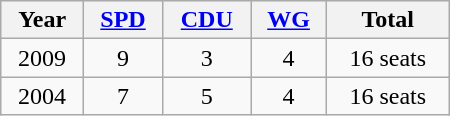<table class="wikitable" width="300">
<tr bgcolor="#eeeeee" align="center">
<th>Year</th>
<th><a href='#'>SPD</a></th>
<th><a href='#'>CDU</a></th>
<th><a href='#'>WG</a></th>
<th>Total</th>
</tr>
<tr align="center">
<td>2009</td>
<td>9</td>
<td>3</td>
<td>4</td>
<td>16 seats</td>
</tr>
<tr align="center">
<td>2004</td>
<td>7</td>
<td>5</td>
<td>4</td>
<td>16 seats</td>
</tr>
</table>
